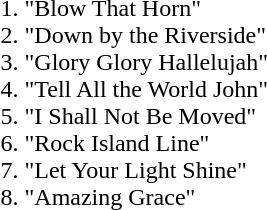<table>
<tr>
<td></td>
<td><br><ol><li>"Blow That Horn"</li><li>"Down by the Riverside"</li><li>"Glory Glory Hallelujah"</li><li>"Tell All the World John"</li><li>"I Shall Not Be Moved"</li><li>"Rock Island Line"</li><li>"Let Your Light Shine"</li><li>"Amazing Grace"</li></ol></td>
</tr>
</table>
